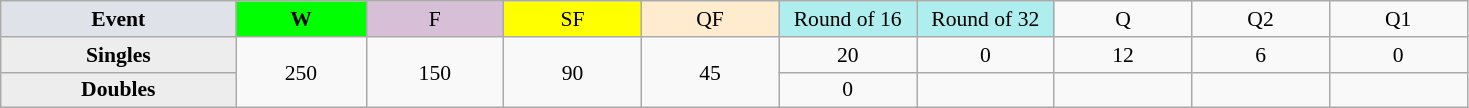<table class=wikitable style=font-size:90%;text-align:center>
<tr>
<td style="width:150px; background:#dfe2e9;"><strong>Event</strong></td>
<td style="width:80px; background:lime;"><strong>W</strong></td>
<td style="width:85px; background:thistle;">F</td>
<td style="width:85px; background:#ff0;">SF</td>
<td style="width:85px; background:#ffebcd;">QF</td>
<td style="width:85px; background:#afeeee;">Round of 16</td>
<td style="width:85px; background:#afeeee;">Round of 32</td>
<td width=85>Q</td>
<td width=85>Q2</td>
<td width=85>Q1</td>
</tr>
<tr>
<th style="background:#ededed;">Singles</th>
<td rowspan=2>250</td>
<td rowspan=2>150</td>
<td rowspan=2>90</td>
<td rowspan=2>45</td>
<td>20</td>
<td>0</td>
<td>12</td>
<td>6</td>
<td>0</td>
</tr>
<tr>
<th style="background:#ededed;">Doubles</th>
<td>0</td>
<td></td>
<td></td>
<td></td>
<td></td>
</tr>
</table>
